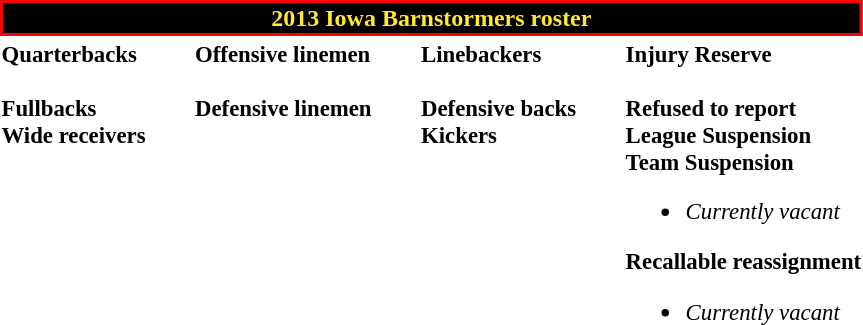<table class="toccolours" style="text-align: left;">
<tr>
<th colspan=7 style="background:black; border: 2px solid red; color:#FFE92B; text-align:center;"><strong>2013 Iowa Barnstormers roster</strong></th>
</tr>
<tr>
<td style="font-size: 95%;" valign="top"><strong>Quarterbacks</strong><br>
<br><strong>Fullbacks</strong>
<br><strong>Wide receivers</strong>




</td>
<td style="width: 25px;"></td>
<td style="font-size: 95%;" valign="top"><strong>Offensive linemen</strong><br>


<br><strong>Defensive linemen</strong>


</td>
<td style="width: 25px;"></td>
<td style="font-size: 95%;" valign="top"><strong>Linebackers</strong><br>
<br><strong>Defensive backs</strong>



<br><strong>Kickers</strong>
</td>
<td style="width: 25px;"></td>
<td style="font-size: 95%;" valign="top"><strong>Injury Reserve</strong><br>





<br><strong>Refused to report</strong>

<br><strong>League Suspension</strong>

<br><strong>Team Suspension</strong><ul><li><em>Currently vacant</em></li></ul><strong>Recallable reassignment</strong><ul><li><em>Currently vacant</em></li></ul></td>
</tr>
<tr>
</tr>
</table>
